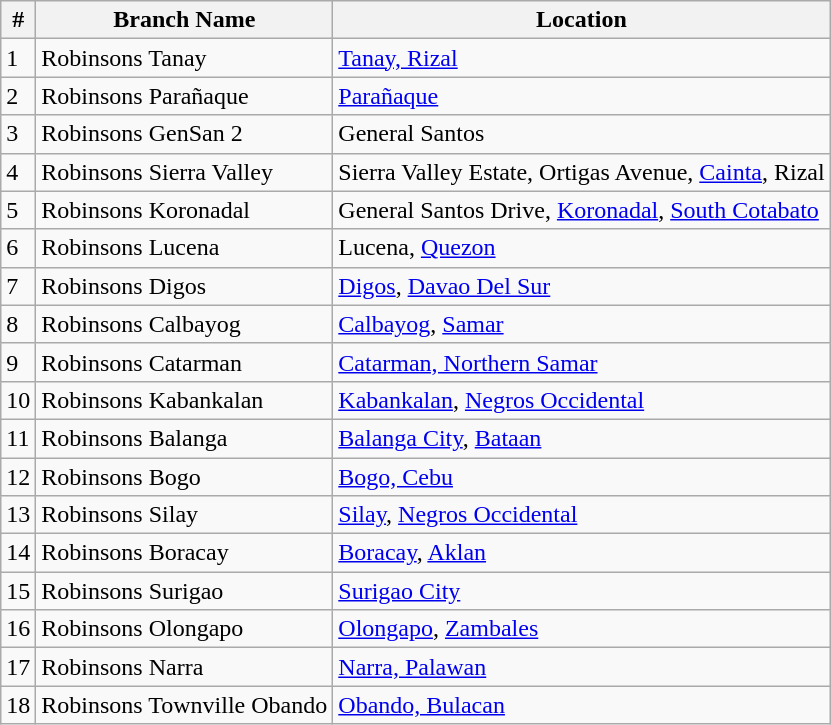<table class="wikitable sortable">
<tr>
<th>#</th>
<th>Branch Name</th>
<th>Location</th>
</tr>
<tr>
<td>1</td>
<td>Robinsons Tanay</td>
<td><a href='#'>Tanay, Rizal</a></td>
</tr>
<tr>
<td>2</td>
<td>Robinsons Parañaque</td>
<td><a href='#'>Parañaque</a></td>
</tr>
<tr>
<td>3</td>
<td>Robinsons GenSan 2</td>
<td>General Santos</td>
</tr>
<tr>
<td>4</td>
<td>Robinsons Sierra Valley</td>
<td>Sierra Valley Estate, Ortigas Avenue, <a href='#'>Cainta</a>, Rizal</td>
</tr>
<tr>
<td>5</td>
<td>Robinsons Koronadal</td>
<td>General Santos Drive, <a href='#'>Koronadal</a>, <a href='#'>South Cotabato</a></td>
</tr>
<tr>
<td>6</td>
<td>Robinsons Lucena</td>
<td>Lucena, <a href='#'>Quezon</a></td>
</tr>
<tr>
<td>7</td>
<td>Robinsons Digos</td>
<td><a href='#'>Digos</a>, <a href='#'>Davao Del Sur</a></td>
</tr>
<tr>
<td>8</td>
<td>Robinsons Calbayog</td>
<td><a href='#'>Calbayog</a>, <a href='#'>Samar</a></td>
</tr>
<tr>
<td>9</td>
<td>Robinsons Catarman</td>
<td><a href='#'>Catarman, Northern Samar</a></td>
</tr>
<tr>
<td>10</td>
<td>Robinsons Kabankalan</td>
<td><a href='#'>Kabankalan</a>, <a href='#'>Negros Occidental</a></td>
</tr>
<tr>
<td>11</td>
<td>Robinsons Balanga</td>
<td><a href='#'>Balanga City</a>, <a href='#'>Bataan</a></td>
</tr>
<tr>
<td>12</td>
<td>Robinsons Bogo</td>
<td><a href='#'>Bogo, Cebu</a></td>
</tr>
<tr>
<td>13</td>
<td>Robinsons Silay</td>
<td><a href='#'>Silay</a>, <a href='#'>Negros Occidental</a></td>
</tr>
<tr>
<td>14</td>
<td>Robinsons Boracay</td>
<td><a href='#'>Boracay</a>, <a href='#'>Aklan</a></td>
</tr>
<tr>
<td>15</td>
<td>Robinsons Surigao</td>
<td><a href='#'>Surigao City</a></td>
</tr>
<tr>
<td>16</td>
<td>Robinsons Olongapo</td>
<td><a href='#'>Olongapo</a>, <a href='#'>Zambales</a></td>
</tr>
<tr>
<td>17</td>
<td>Robinsons Narra</td>
<td><a href='#'>Narra, Palawan</a></td>
</tr>
<tr>
<td>18</td>
<td>Robinsons Townville Obando</td>
<td><a href='#'>Obando, Bulacan</a></td>
</tr>
</table>
